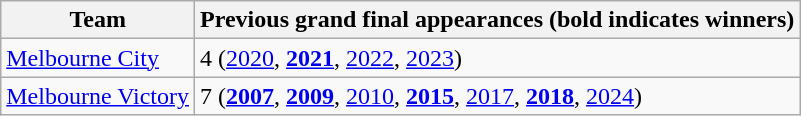<table class="wikitable">
<tr>
<th>Team</th>
<th>Previous grand final appearances (bold indicates winners)</th>
</tr>
<tr>
<td><a href='#'>Melbourne City</a></td>
<td>4 (<a href='#'>2020</a>, <strong><a href='#'>2021</a></strong>, <a href='#'>2022</a>, <a href='#'>2023</a>)</td>
</tr>
<tr>
<td><a href='#'>Melbourne Victory</a></td>
<td>7 (<strong><a href='#'>2007</a></strong>, <strong><a href='#'>2009</a></strong>, <a href='#'>2010</a>, <strong><a href='#'>2015</a></strong>, <a href='#'>2017</a>, <strong><a href='#'>2018</a></strong>, <a href='#'>2024</a>)</td>
</tr>
</table>
